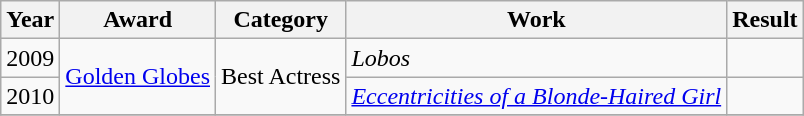<table class="wikitable">
<tr>
<th>Year</th>
<th>Award</th>
<th>Category</th>
<th>Work</th>
<th>Result</th>
</tr>
<tr>
<td>2009</td>
<td rowspan="2"><a href='#'>Golden Globes</a></td>
<td rowspan="2">Best Actress</td>
<td><em>Lobos</em></td>
<td></td>
</tr>
<tr>
<td>2010</td>
<td><em><a href='#'>Eccentricities of a Blonde-Haired Girl</a></em></td>
<td></td>
</tr>
<tr>
</tr>
</table>
